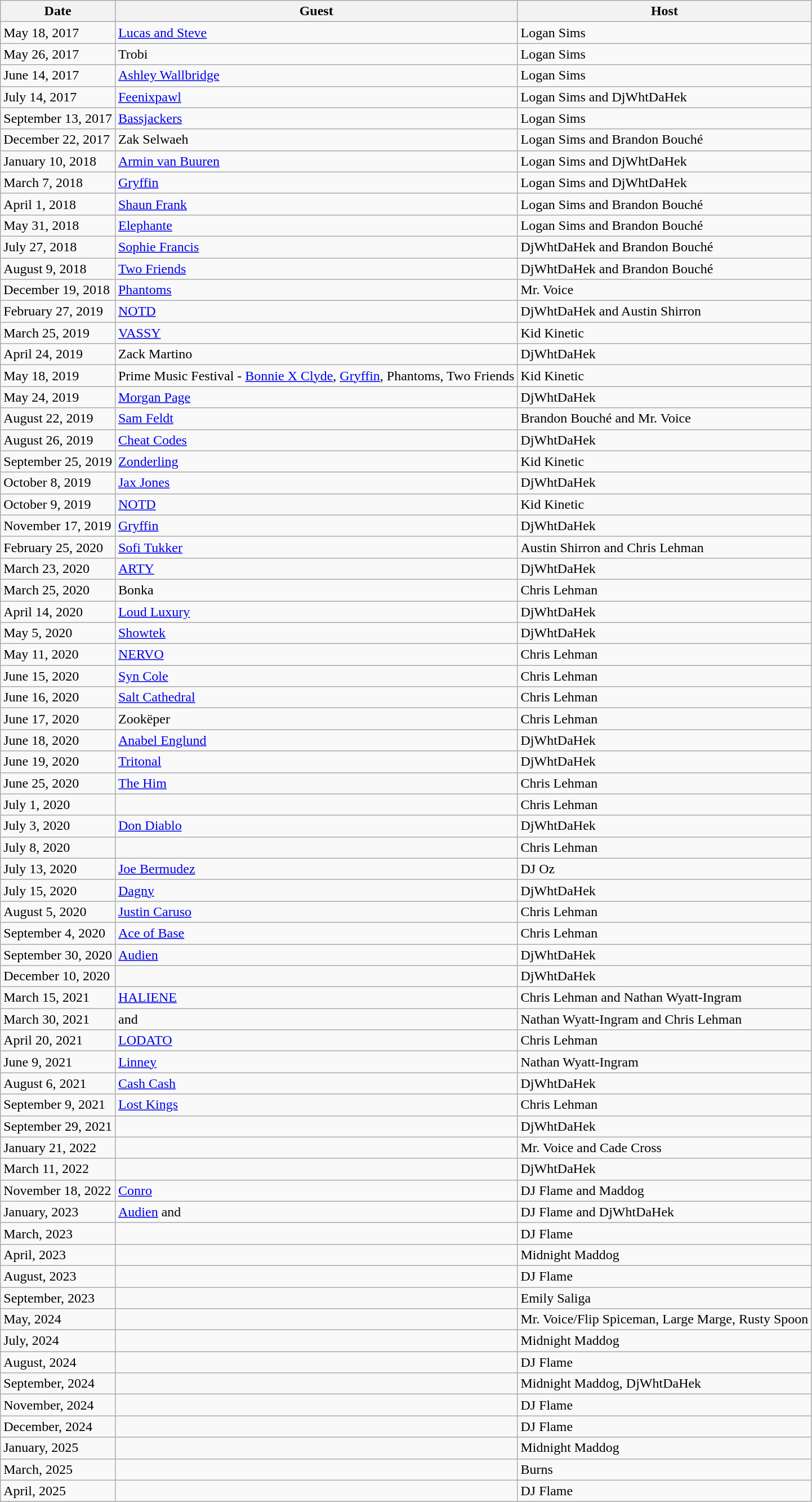<table class="wikitable">
<tr>
<th>Date</th>
<th>Guest</th>
<th>Host</th>
</tr>
<tr>
<td>May 18, 2017</td>
<td><a href='#'>Lucas and Steve</a></td>
<td>Logan Sims</td>
</tr>
<tr>
<td>May 26, 2017</td>
<td>Trobi</td>
<td>Logan Sims</td>
</tr>
<tr>
<td>June 14, 2017</td>
<td><a href='#'>Ashley Wallbridge</a></td>
<td>Logan Sims</td>
</tr>
<tr>
<td>July 14, 2017</td>
<td><a href='#'>Feenixpawl</a></td>
<td>Logan Sims and DjWhtDaHek</td>
</tr>
<tr>
<td>September 13, 2017</td>
<td><a href='#'>Bassjackers</a></td>
<td>Logan Sims</td>
</tr>
<tr>
<td>December 22, 2017</td>
<td>Zak Selwaeh</td>
<td>Logan Sims and Brandon Bouché</td>
</tr>
<tr>
<td>January 10, 2018</td>
<td><a href='#'>Armin van Buuren</a></td>
<td>Logan Sims and DjWhtDaHek</td>
</tr>
<tr>
<td>March 7, 2018</td>
<td><a href='#'>Gryffin</a></td>
<td>Logan Sims and DjWhtDaHek</td>
</tr>
<tr>
<td>April 1, 2018</td>
<td><a href='#'>Shaun Frank</a></td>
<td>Logan Sims and Brandon Bouché</td>
</tr>
<tr>
<td>May 31, 2018</td>
<td><a href='#'>Elephante</a></td>
<td>Logan Sims and Brandon Bouché</td>
</tr>
<tr>
<td>July 27, 2018</td>
<td><a href='#'>Sophie Francis</a></td>
<td>DjWhtDaHek and Brandon Bouché</td>
</tr>
<tr>
<td>August 9, 2018</td>
<td><a href='#'>Two Friends</a></td>
<td>DjWhtDaHek and Brandon Bouché</td>
</tr>
<tr>
<td>December 19, 2018</td>
<td><a href='#'>Phantoms</a></td>
<td>Mr. Voice</td>
</tr>
<tr>
<td>February 27, 2019</td>
<td><a href='#'>NOTD</a></td>
<td>DjWhtDaHek and Austin Shirron</td>
</tr>
<tr>
<td>March 25, 2019</td>
<td><a href='#'>VASSY</a></td>
<td>Kid Kinetic</td>
</tr>
<tr>
<td>April 24, 2019</td>
<td>Zack Martino</td>
<td>DjWhtDaHek</td>
</tr>
<tr>
<td>May 18, 2019</td>
<td>Prime Music Festival - <a href='#'>Bonnie X Clyde</a>, <a href='#'>Gryffin</a>, Phantoms, Two Friends</td>
<td>Kid Kinetic</td>
</tr>
<tr>
<td>May 24, 2019</td>
<td><a href='#'>Morgan Page</a></td>
<td>DjWhtDaHek</td>
</tr>
<tr>
<td>August 22, 2019</td>
<td><a href='#'>Sam Feldt</a></td>
<td>Brandon Bouché and Mr. Voice</td>
</tr>
<tr>
<td>August 26, 2019</td>
<td><a href='#'>Cheat Codes</a></td>
<td>DjWhtDaHek</td>
</tr>
<tr>
<td>September 25, 2019</td>
<td><a href='#'>Zonderling</a></td>
<td>Kid Kinetic</td>
</tr>
<tr>
<td>October 8, 2019</td>
<td><a href='#'>Jax Jones</a></td>
<td>DjWhtDaHek</td>
</tr>
<tr>
<td>October 9, 2019</td>
<td><a href='#'>NOTD</a></td>
<td>Kid Kinetic</td>
</tr>
<tr>
<td>November 17, 2019</td>
<td><a href='#'>Gryffin</a></td>
<td>DjWhtDaHek</td>
</tr>
<tr>
<td>February 25, 2020</td>
<td><a href='#'>Sofi Tukker</a></td>
<td>Austin Shirron and Chris Lehman</td>
</tr>
<tr>
<td>March 23, 2020</td>
<td><a href='#'>ARTY</a></td>
<td>DjWhtDaHek</td>
</tr>
<tr>
<td>March 25, 2020</td>
<td>Bonka</td>
<td>Chris Lehman</td>
</tr>
<tr>
<td>April 14, 2020</td>
<td><a href='#'>Loud Luxury</a></td>
<td>DjWhtDaHek</td>
</tr>
<tr>
<td>May 5, 2020</td>
<td><a href='#'>Showtek</a></td>
<td>DjWhtDaHek</td>
</tr>
<tr>
<td>May 11, 2020</td>
<td><a href='#'>NERVO</a></td>
<td>Chris Lehman</td>
</tr>
<tr>
<td>June 15, 2020</td>
<td><a href='#'>Syn Cole</a></td>
<td>Chris Lehman</td>
</tr>
<tr>
<td>June 16, 2020</td>
<td><a href='#'>Salt Cathedral</a></td>
<td>Chris Lehman</td>
</tr>
<tr>
<td>June 17, 2020</td>
<td>Zookëper</td>
<td>Chris Lehman</td>
</tr>
<tr>
<td>June 18, 2020</td>
<td><a href='#'>Anabel Englund</a></td>
<td>DjWhtDaHek</td>
</tr>
<tr>
<td>June 19, 2020</td>
<td><a href='#'>Tritonal</a></td>
<td>DjWhtDaHek</td>
</tr>
<tr>
<td>June 25, 2020</td>
<td><a href='#'>The Him</a></td>
<td>Chris Lehman</td>
</tr>
<tr>
<td>July 1, 2020</td>
<td></td>
<td>Chris Lehman</td>
</tr>
<tr>
<td>July 3, 2020</td>
<td><a href='#'>Don Diablo</a></td>
<td>DjWhtDaHek</td>
</tr>
<tr>
<td>July 8, 2020</td>
<td></td>
<td>Chris Lehman</td>
</tr>
<tr>
<td>July 13, 2020</td>
<td><a href='#'>Joe Bermudez</a></td>
<td>DJ Oz</td>
</tr>
<tr>
<td>July 15, 2020</td>
<td><a href='#'>Dagny</a></td>
<td>DjWhtDaHek</td>
</tr>
<tr>
<td>August 5, 2020</td>
<td><a href='#'>Justin Caruso</a></td>
<td>Chris Lehman</td>
</tr>
<tr>
<td>September 4, 2020</td>
<td><a href='#'>Ace of Base</a></td>
<td>Chris Lehman</td>
</tr>
<tr>
<td>September 30, 2020</td>
<td><a href='#'>Audien</a></td>
<td>DjWhtDaHek</td>
</tr>
<tr>
<td>December 10, 2020</td>
<td></td>
<td>DjWhtDaHek</td>
</tr>
<tr>
<td>March 15, 2021</td>
<td><a href='#'>HALIENE</a></td>
<td>Chris Lehman and Nathan Wyatt-Ingram</td>
</tr>
<tr>
<td>March 30, 2021</td>
<td> and </td>
<td>Nathan Wyatt-Ingram and Chris Lehman</td>
</tr>
<tr>
<td>April 20, 2021</td>
<td><a href='#'>LODATO</a></td>
<td>Chris Lehman</td>
</tr>
<tr>
<td>June 9, 2021</td>
<td><a href='#'>Linney</a></td>
<td>Nathan Wyatt-Ingram</td>
</tr>
<tr>
<td>August 6, 2021</td>
<td><a href='#'>Cash Cash</a></td>
<td>DjWhtDaHek</td>
</tr>
<tr>
<td>September 9, 2021</td>
<td><a href='#'>Lost Kings</a></td>
<td>Chris Lehman</td>
</tr>
<tr>
<td>September 29, 2021</td>
<td></td>
<td>DjWhtDaHek</td>
</tr>
<tr>
<td>January 21, 2022</td>
<td></td>
<td>Mr. Voice and Cade Cross</td>
</tr>
<tr>
<td>March 11, 2022</td>
<td></td>
<td>DjWhtDaHek</td>
</tr>
<tr>
<td>November 18, 2022</td>
<td><a href='#'>Conro</a></td>
<td>DJ Flame and Maddog</td>
</tr>
<tr>
<td>January, 2023</td>
<td><a href='#'>Audien</a> and </td>
<td>DJ Flame and DjWhtDaHek</td>
</tr>
<tr>
<td>March, 2023</td>
<td></td>
<td>DJ Flame</td>
</tr>
<tr>
<td>April, 2023</td>
<td></td>
<td>Midnight Maddog</td>
</tr>
<tr>
<td>August, 2023</td>
<td></td>
<td>DJ Flame</td>
</tr>
<tr>
<td>September, 2023</td>
<td></td>
<td>Emily Saliga</td>
</tr>
<tr>
<td>May, 2024</td>
<td></td>
<td>Mr. Voice/Flip Spiceman, Large Marge, Rusty Spoon</td>
</tr>
<tr>
<td>July, 2024</td>
<td></td>
<td>Midnight Maddog</td>
</tr>
<tr>
<td>August, 2024</td>
<td></td>
<td>DJ Flame</td>
</tr>
<tr>
<td>September, 2024</td>
<td></td>
<td>Midnight Maddog, DjWhtDaHek</td>
</tr>
<tr>
<td>November, 2024</td>
<td></td>
<td>DJ Flame</td>
</tr>
<tr>
<td>December, 2024</td>
<td></td>
<td>DJ Flame</td>
</tr>
<tr>
<td>January, 2025</td>
<td></td>
<td>Midnight Maddog</td>
</tr>
<tr>
<td>March, 2025</td>
<td></td>
<td>Burns</td>
</tr>
<tr>
<td>April, 2025</td>
<td></td>
<td>DJ Flame</td>
</tr>
</table>
